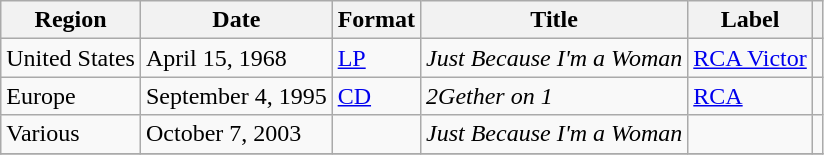<table class="wikitable plainrowheaders">
<tr>
<th scope="col">Region</th>
<th scope="col">Date</th>
<th scope="col">Format</th>
<th scope="col">Title</th>
<th scope="col">Label</th>
<th scope="col"></th>
</tr>
<tr>
<td>United States</td>
<td>April 15, 1968</td>
<td><a href='#'>LP</a></td>
<td><em>Just Because I'm a Woman</em></td>
<td><a href='#'>RCA Victor</a></td>
<td></td>
</tr>
<tr>
<td>Europe</td>
<td>September 4, 1995</td>
<td><a href='#'>CD</a></td>
<td><em>2Gether on 1</em></td>
<td><a href='#'>RCA</a></td>
<td></td>
</tr>
<tr>
<td>Various</td>
<td>October 7, 2003</td>
<td></td>
<td><em>Just Because I'm a Woman</em></td>
<td></td>
<td></td>
</tr>
<tr>
</tr>
</table>
